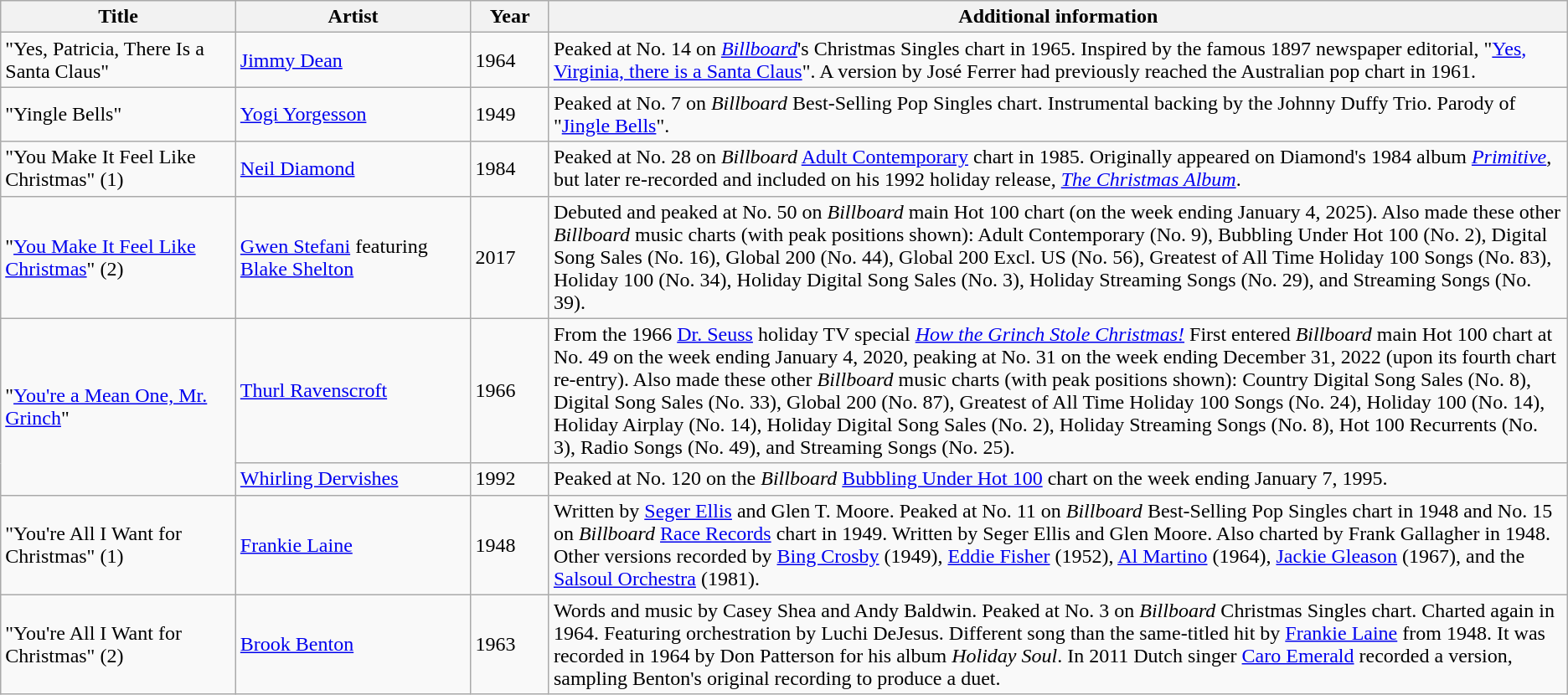<table class="wikitable sortable" style="text-align: left;" width="auto">
<tr>
<th scope="col" style="width: 15%">Title</th>
<th scope="col" style="width: 15%">Artist</th>
<th scope="col" style="width: 5%">Year</th>
<th class="unsortable" scope="col">Additional information</th>
</tr>
<tr>
<td>"Yes, Patricia, There Is a Santa Claus"</td>
<td><a href='#'>Jimmy Dean</a></td>
<td>1964</td>
<td>Peaked at No. 14 on <a href='#'><em>Billboard</em></a>'s Christmas Singles chart in 1965. Inspired by the famous 1897 newspaper editorial, "<a href='#'>Yes, Virginia, there is a Santa Claus</a>". A version by José Ferrer had previously reached the Australian pop chart in 1961.</td>
</tr>
<tr>
<td>"Yingle Bells"</td>
<td><a href='#'>Yogi Yorgesson</a></td>
<td>1949</td>
<td>Peaked at No. 7 on <em>Billboard</em> Best-Selling Pop Singles chart. Instrumental backing by the Johnny Duffy Trio. Parody of "<a href='#'>Jingle Bells</a>".</td>
</tr>
<tr>
<td>"You Make It Feel Like Christmas" (1)</td>
<td><a href='#'>Neil Diamond</a></td>
<td>1984</td>
<td>Peaked at No. 28 on <em>Billboard</em> <a href='#'>Adult Contemporary</a> chart in 1985. Originally appeared on Diamond's 1984 album <em><a href='#'>Primitive</a></em>, but later re-recorded and included on his 1992 holiday release, <em><a href='#'>The Christmas Album</a></em>.</td>
</tr>
<tr>
<td>"<a href='#'>You Make It Feel Like Christmas</a>" (2)</td>
<td><a href='#'>Gwen Stefani</a> featuring <a href='#'>Blake Shelton</a></td>
<td>2017</td>
<td>Debuted and peaked at No. 50 on <em>Billboard</em> main Hot 100 chart (on the week ending January 4, 2025). Also made these other <em>Billboard</em> music charts (with peak positions shown): Adult Contemporary (No. 9), Bubbling Under Hot 100 (No. 2), Digital Song Sales (No. 16), Global 200 (No. 44), Global 200 Excl. US (No. 56), Greatest of All Time Holiday 100 Songs (No. 83), Holiday 100 (No. 34), Holiday Digital Song Sales (No. 3), Holiday Streaming Songs (No. 29), and Streaming Songs (No. 39).</td>
</tr>
<tr>
<td rowspan=2>"<a href='#'>You're a Mean One, Mr. Grinch</a>"</td>
<td><a href='#'>Thurl Ravenscroft</a></td>
<td>1966</td>
<td>From the 1966 <a href='#'>Dr. Seuss</a> holiday TV special <em><a href='#'>How the Grinch Stole Christmas!</a></em> First entered <em>Billboard</em> main Hot 100 chart at No. 49 on the week ending January 4, 2020, peaking at No. 31 on the week ending December 31, 2022 (upon its fourth chart re-entry). Also made these other <em>Billboard</em> music charts (with peak positions shown): Country Digital Song Sales (No. 8), Digital Song Sales (No. 33), Global 200 (No. 87), Greatest of All Time Holiday 100 Songs (No. 24), Holiday 100 (No. 14), Holiday Airplay (No. 14), Holiday Digital Song Sales (No. 2), Holiday Streaming Songs (No. 8), Hot 100 Recurrents (No. 3), Radio Songs (No. 49), and Streaming Songs (No. 25).</td>
</tr>
<tr>
<td><a href='#'>Whirling Dervishes</a></td>
<td>1992</td>
<td>Peaked at No. 120 on the <em>Billboard</em> <a href='#'>Bubbling Under Hot 100</a> chart on the week ending January 7, 1995.</td>
</tr>
<tr>
<td>"You're All I Want for Christmas" (1)</td>
<td><a href='#'>Frankie Laine</a></td>
<td>1948</td>
<td>Written by <a href='#'>Seger Ellis</a> and Glen T. Moore.  Peaked at No. 11 on <em>Billboard</em> Best-Selling Pop Singles chart in 1948 and No. 15 on <em>Billboard</em> <a href='#'>Race Records</a> chart in 1949. Written by Seger Ellis and Glen Moore. Also charted by Frank Gallagher in 1948. Other versions recorded by <a href='#'>Bing Crosby</a> (1949), <a href='#'>Eddie Fisher</a> (1952), <a href='#'>Al Martino</a> (1964), <a href='#'>Jackie Gleason</a> (1967), and the <a href='#'>Salsoul Orchestra</a> (1981).</td>
</tr>
<tr>
<td>"You're All I Want for Christmas" (2)</td>
<td><a href='#'>Brook Benton</a></td>
<td>1963</td>
<td>Words and music by Casey Shea and Andy Baldwin. Peaked at No. 3 on <em>Billboard</em> Christmas Singles chart. Charted again in 1964. Featuring orchestration by Luchi DeJesus. Different song than the same-titled hit by <a href='#'>Frankie Laine</a> from 1948. It was recorded in 1964 by Don Patterson for his album <em>Holiday Soul</em>. In 2011 Dutch singer <a href='#'>Caro Emerald</a> recorded a version, sampling Benton's original recording to produce a duet.</td>
</tr>
</table>
